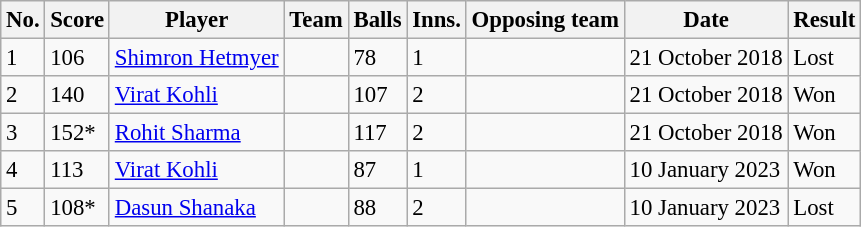<table class="wikitable sortable" style="font-size:95%">
<tr>
<th>No.</th>
<th>Score</th>
<th>Player</th>
<th>Team</th>
<th>Balls</th>
<th>Inns.</th>
<th>Opposing team</th>
<th>Date</th>
<th>Result</th>
</tr>
<tr>
<td>1</td>
<td>106</td>
<td><a href='#'>Shimron Hetmyer</a></td>
<td></td>
<td>78</td>
<td>1</td>
<td></td>
<td>21 October 2018</td>
<td>Lost</td>
</tr>
<tr>
<td>2</td>
<td>140</td>
<td><a href='#'>Virat Kohli</a></td>
<td></td>
<td>107</td>
<td>2</td>
<td></td>
<td>21 October 2018</td>
<td>Won</td>
</tr>
<tr>
<td>3</td>
<td>152*</td>
<td><a href='#'>Rohit Sharma</a></td>
<td></td>
<td>117</td>
<td>2</td>
<td></td>
<td>21 October 2018</td>
<td>Won</td>
</tr>
<tr>
<td>4</td>
<td>113</td>
<td><a href='#'>Virat Kohli</a></td>
<td></td>
<td>87</td>
<td>1</td>
<td></td>
<td>10 January 2023</td>
<td>Won</td>
</tr>
<tr>
<td>5</td>
<td>108*</td>
<td><a href='#'>Dasun Shanaka</a></td>
<td></td>
<td>88</td>
<td>2</td>
<td></td>
<td>10 January 2023</td>
<td>Lost</td>
</tr>
</table>
